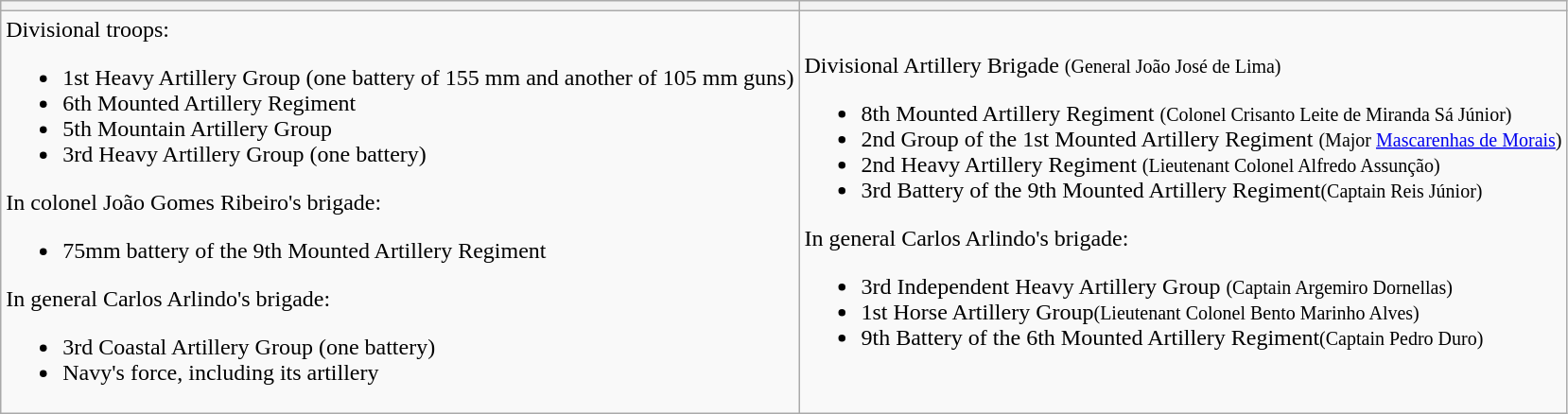<table class="wikitable mw-collapsible mw-collapsed">
<tr>
<th></th>
<th></th>
</tr>
<tr>
<td>Divisional troops:<br><ul><li>1st Heavy Artillery Group (one battery of 155 mm and another of 105 mm guns)</li><li>6th Mounted Artillery Regiment</li><li>5th Mountain Artillery Group</li><li>3rd Heavy Artillery Group (one battery)</li></ul>In colonel João Gomes Ribeiro's brigade:<ul><li>75mm battery of the 9th Mounted Artillery Regiment</li></ul>In general Carlos Arlindo's brigade:<ul><li>3rd Coastal Artillery Group (one battery)</li><li>Navy's force, including its artillery</li></ul></td>
<td>Divisional Artillery Brigade <small>(General João José de Lima)</small><br><ul><li>8th Mounted Artillery Regiment <small>(Colonel Crisanto Leite de Miranda Sá Júnior)</small></li><li>2nd Group of the 1st Mounted Artillery Regiment <small>(Major <a href='#'>Mascarenhas de Morais</a>)</small></li><li>2nd Heavy Artillery Regiment <small>(Lieutenant Colonel Alfredo Assunção)</small></li><li>3rd Battery of the 9th Mounted Artillery Regiment<small>(Captain Reis Júnior)</small></li></ul>In general Carlos Arlindo's brigade:<ul><li>3rd Independent Heavy Artillery Group <small>(Captain Argemiro Dornellas)</small></li><li>1st Horse Artillery Group<small>(Lieutenant Colonel Bento Marinho Alves)</small></li><li>9th Battery of the 6th Mounted Artillery Regiment<small>(Captain Pedro Duro)</small></li></ul></td>
</tr>
</table>
